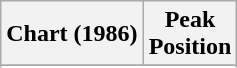<table class="wikitable sortable plainrowheaders">
<tr>
<th>Chart (1986)</th>
<th>Peak<br>Position</th>
</tr>
<tr>
</tr>
<tr>
</tr>
</table>
